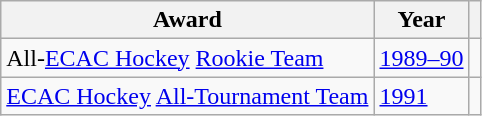<table class="wikitable">
<tr>
<th>Award</th>
<th>Year</th>
<th></th>
</tr>
<tr>
<td>All-<a href='#'>ECAC Hockey</a> <a href='#'>Rookie Team</a></td>
<td><a href='#'>1989–90</a></td>
<td></td>
</tr>
<tr>
<td><a href='#'>ECAC Hockey</a> <a href='#'>All-Tournament Team</a></td>
<td><a href='#'>1991</a></td>
<td></td>
</tr>
</table>
